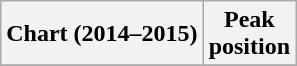<table class="wikitable plainrowheaders" style="text-align:center">
<tr>
<th scope="col">Chart (2014–2015)</th>
<th scope="col">Peak<br>position</th>
</tr>
<tr>
</tr>
</table>
